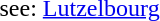<table>
<tr>
<td></td>
<td>see: <a href='#'>Lutzelbourg</a></td>
</tr>
</table>
